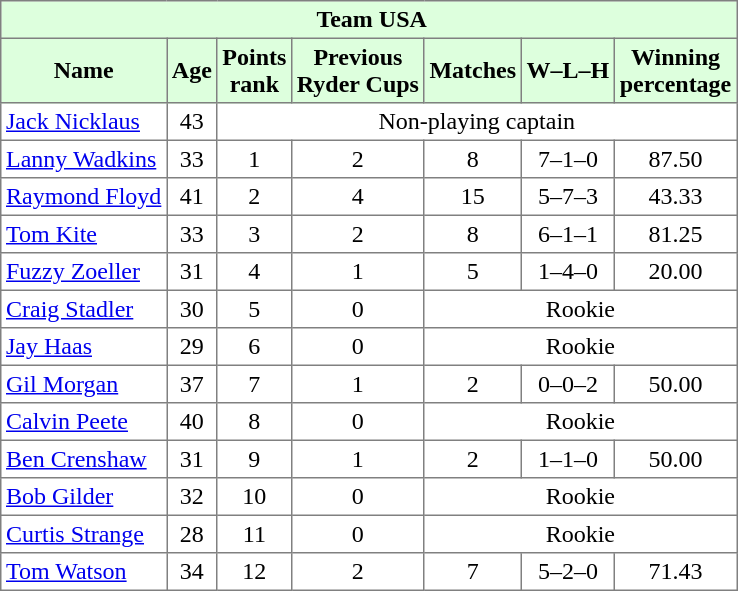<table border="1" cellpadding="3" style="border-collapse: collapse;text-align:center">
<tr style="background:#dfd;">
<td colspan="7"> <strong>Team USA</strong></td>
</tr>
<tr style="background:#dfd;">
<th>Name</th>
<th>Age</th>
<th>Points<br>rank</th>
<th>Previous<br>Ryder Cups</th>
<th>Matches</th>
<th>W–L–H</th>
<th>Winning<br>percentage</th>
</tr>
<tr>
<td align=left><a href='#'>Jack Nicklaus</a></td>
<td>43</td>
<td colspan="5">Non-playing captain</td>
</tr>
<tr>
<td align=left><a href='#'>Lanny Wadkins</a></td>
<td>33</td>
<td>1</td>
<td>2</td>
<td>8</td>
<td>7–1–0</td>
<td>87.50</td>
</tr>
<tr>
<td align=left><a href='#'>Raymond Floyd</a></td>
<td>41</td>
<td>2</td>
<td>4</td>
<td>15</td>
<td>5–7–3</td>
<td>43.33</td>
</tr>
<tr>
<td align=left><a href='#'>Tom Kite</a></td>
<td>33</td>
<td>3</td>
<td>2</td>
<td>8</td>
<td>6–1–1</td>
<td>81.25</td>
</tr>
<tr>
<td align=left><a href='#'>Fuzzy Zoeller</a></td>
<td>31</td>
<td>4</td>
<td>1</td>
<td>5</td>
<td>1–4–0</td>
<td>20.00</td>
</tr>
<tr>
<td align=left><a href='#'>Craig Stadler</a></td>
<td>30</td>
<td>5</td>
<td>0</td>
<td colspan="3">Rookie</td>
</tr>
<tr>
<td align=left><a href='#'>Jay Haas</a></td>
<td>29</td>
<td>6</td>
<td>0</td>
<td colspan="3">Rookie</td>
</tr>
<tr>
<td align=left><a href='#'>Gil Morgan</a></td>
<td>37</td>
<td>7</td>
<td>1</td>
<td>2</td>
<td>0–0–2</td>
<td>50.00</td>
</tr>
<tr>
<td align=left><a href='#'>Calvin Peete</a></td>
<td>40</td>
<td>8</td>
<td>0</td>
<td colspan="3">Rookie</td>
</tr>
<tr>
<td align=left><a href='#'>Ben Crenshaw</a></td>
<td>31</td>
<td>9</td>
<td>1</td>
<td>2</td>
<td>1–1–0</td>
<td>50.00</td>
</tr>
<tr>
<td align=left><a href='#'>Bob Gilder</a></td>
<td>32</td>
<td>10</td>
<td>0</td>
<td colspan="3">Rookie</td>
</tr>
<tr>
<td align=left><a href='#'>Curtis Strange</a></td>
<td>28</td>
<td>11</td>
<td>0</td>
<td colspan="3">Rookie</td>
</tr>
<tr>
<td align=left><a href='#'>Tom Watson</a></td>
<td>34</td>
<td>12</td>
<td>2</td>
<td>7</td>
<td>5–2–0</td>
<td>71.43</td>
</tr>
</table>
